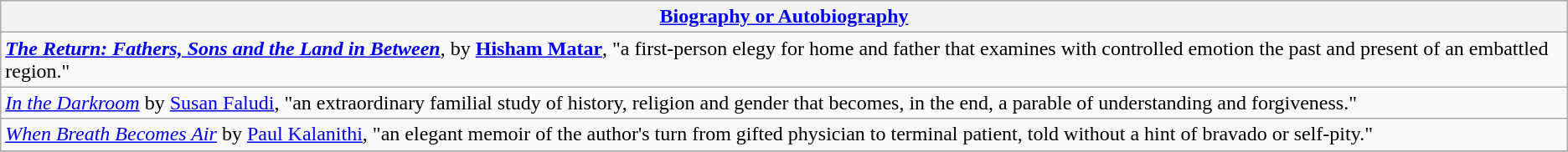<table class="wikitable" style="float:left; float:none;">
<tr>
<th><a href='#'>Biography or Autobiography</a></th>
</tr>
<tr>
<td><strong><em><a href='#'>The Return: Fathers, Sons and the Land in Between</a></em></strong>, by <strong><a href='#'>Hisham Matar</a></strong>, "a first-person elegy for home and father that examines with controlled emotion the past and present of an embattled region."</td>
</tr>
<tr>
<td><em><a href='#'>In the Darkroom</a></em> by <a href='#'>Susan Faludi</a>, "an extraordinary familial study of history, religion and gender that becomes, in the end, a parable of understanding and forgiveness."</td>
</tr>
<tr>
<td><em><a href='#'>When Breath Becomes Air</a></em> by <a href='#'>Paul Kalanithi</a>, "an elegant memoir of the author's turn from gifted physician to terminal patient, told without a hint of bravado or self-pity."</td>
</tr>
<tr>
</tr>
</table>
